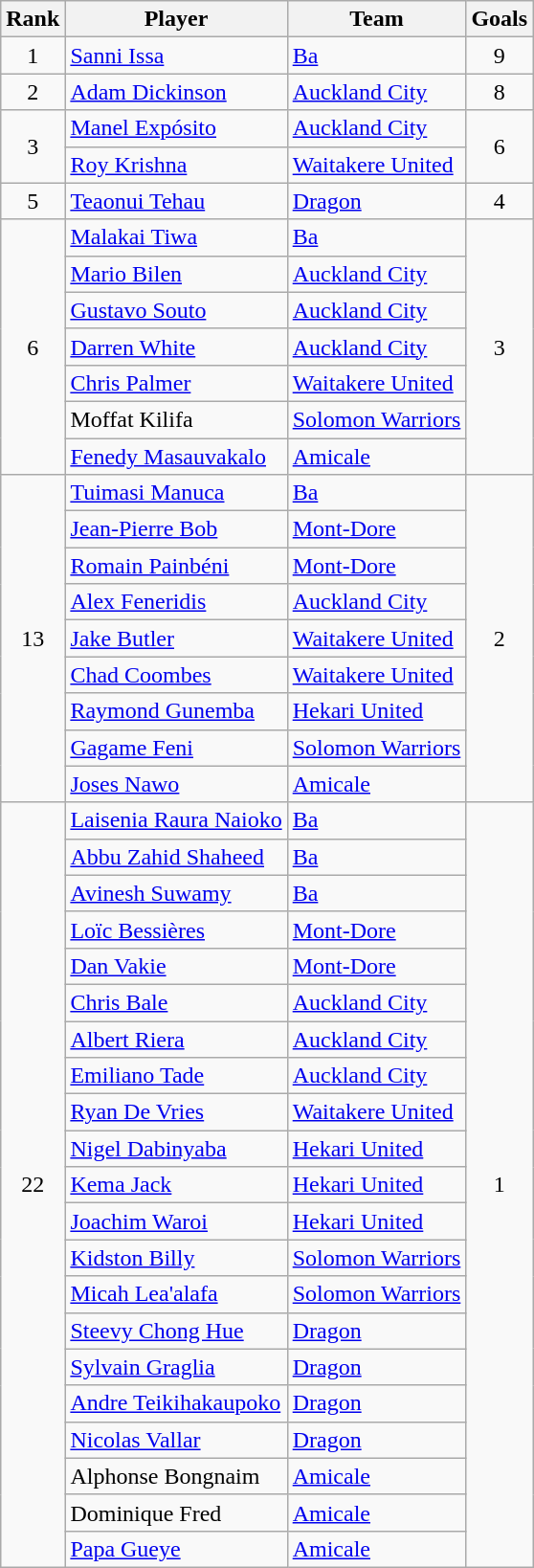<table class="wikitable">
<tr>
<th>Rank</th>
<th>Player</th>
<th>Team</th>
<th>Goals</th>
</tr>
<tr>
<td align=center>1</td>
<td> <a href='#'>Sanni Issa</a></td>
<td> <a href='#'>Ba</a></td>
<td align=center>9</td>
</tr>
<tr>
<td align=center>2</td>
<td> <a href='#'>Adam Dickinson</a></td>
<td> <a href='#'>Auckland City</a></td>
<td align=center>8</td>
</tr>
<tr>
<td align=center rowspan=2>3</td>
<td> <a href='#'>Manel Expósito</a></td>
<td> <a href='#'>Auckland City</a></td>
<td align=center rowspan=2>6</td>
</tr>
<tr>
<td> <a href='#'>Roy Krishna</a></td>
<td> <a href='#'>Waitakere United</a></td>
</tr>
<tr>
<td align=center>5</td>
<td> <a href='#'>Teaonui Tehau</a></td>
<td> <a href='#'>Dragon</a></td>
<td align=center>4</td>
</tr>
<tr>
<td align=center rowspan=7>6</td>
<td> <a href='#'>Malakai Tiwa</a></td>
<td> <a href='#'>Ba</a></td>
<td align=center rowspan=7>3</td>
</tr>
<tr>
<td> <a href='#'>Mario Bilen</a></td>
<td> <a href='#'>Auckland City</a></td>
</tr>
<tr>
<td> <a href='#'>Gustavo Souto</a></td>
<td> <a href='#'>Auckland City</a></td>
</tr>
<tr>
<td> <a href='#'>Darren White</a></td>
<td> <a href='#'>Auckland City</a></td>
</tr>
<tr>
<td> <a href='#'>Chris Palmer</a></td>
<td> <a href='#'>Waitakere United</a></td>
</tr>
<tr>
<td> Moffat Kilifa</td>
<td> <a href='#'>Solomon Warriors</a></td>
</tr>
<tr>
<td> <a href='#'>Fenedy Masauvakalo</a></td>
<td> <a href='#'>Amicale</a></td>
</tr>
<tr>
<td align=center rowspan=9>13</td>
<td> <a href='#'>Tuimasi Manuca</a></td>
<td> <a href='#'>Ba</a></td>
<td align=center rowspan=9>2</td>
</tr>
<tr>
<td> <a href='#'>Jean-Pierre Bob</a></td>
<td> <a href='#'>Mont-Dore</a></td>
</tr>
<tr>
<td> <a href='#'>Romain Painbéni</a></td>
<td> <a href='#'>Mont-Dore</a></td>
</tr>
<tr>
<td> <a href='#'>Alex Feneridis</a></td>
<td> <a href='#'>Auckland City</a></td>
</tr>
<tr>
<td> <a href='#'>Jake Butler</a></td>
<td> <a href='#'>Waitakere United</a></td>
</tr>
<tr>
<td> <a href='#'>Chad Coombes</a></td>
<td> <a href='#'>Waitakere United</a></td>
</tr>
<tr>
<td> <a href='#'>Raymond Gunemba</a></td>
<td> <a href='#'>Hekari United</a></td>
</tr>
<tr>
<td> <a href='#'>Gagame Feni</a></td>
<td> <a href='#'>Solomon Warriors</a></td>
</tr>
<tr>
<td> <a href='#'>Joses Nawo</a></td>
<td> <a href='#'>Amicale</a></td>
</tr>
<tr>
<td align=center rowspan=21>22</td>
<td> <a href='#'>Laisenia Raura Naioko</a></td>
<td> <a href='#'>Ba</a></td>
<td align=center rowspan=21>1</td>
</tr>
<tr>
<td> <a href='#'>Abbu Zahid Shaheed</a></td>
<td> <a href='#'>Ba</a></td>
</tr>
<tr>
<td> <a href='#'>Avinesh Suwamy</a></td>
<td> <a href='#'>Ba</a></td>
</tr>
<tr>
<td> <a href='#'>Loïc Bessières</a></td>
<td> <a href='#'>Mont-Dore</a></td>
</tr>
<tr>
<td> <a href='#'>Dan Vakie</a></td>
<td> <a href='#'>Mont-Dore</a></td>
</tr>
<tr>
<td> <a href='#'>Chris Bale</a></td>
<td> <a href='#'>Auckland City</a></td>
</tr>
<tr>
<td> <a href='#'>Albert Riera</a></td>
<td> <a href='#'>Auckland City</a></td>
</tr>
<tr>
<td> <a href='#'>Emiliano Tade</a></td>
<td> <a href='#'>Auckland City</a></td>
</tr>
<tr>
<td> <a href='#'>Ryan De Vries</a></td>
<td> <a href='#'>Waitakere United</a></td>
</tr>
<tr>
<td> <a href='#'>Nigel Dabinyaba</a></td>
<td> <a href='#'>Hekari United</a></td>
</tr>
<tr>
<td> <a href='#'>Kema Jack</a></td>
<td> <a href='#'>Hekari United</a></td>
</tr>
<tr>
<td> <a href='#'>Joachim Waroi</a></td>
<td> <a href='#'>Hekari United</a></td>
</tr>
<tr>
<td> <a href='#'>Kidston Billy</a></td>
<td> <a href='#'>Solomon Warriors</a></td>
</tr>
<tr>
<td> <a href='#'>Micah Lea'alafa</a></td>
<td> <a href='#'>Solomon Warriors</a></td>
</tr>
<tr>
<td> <a href='#'>Steevy Chong Hue</a></td>
<td> <a href='#'>Dragon</a></td>
</tr>
<tr>
<td> <a href='#'>Sylvain Graglia</a></td>
<td> <a href='#'>Dragon</a></td>
</tr>
<tr>
<td> <a href='#'>Andre Teikihakaupoko</a></td>
<td> <a href='#'>Dragon</a></td>
</tr>
<tr>
<td> <a href='#'>Nicolas Vallar</a></td>
<td> <a href='#'>Dragon</a></td>
</tr>
<tr>
<td> Alphonse Bongnaim</td>
<td> <a href='#'>Amicale</a></td>
</tr>
<tr>
<td> Dominique Fred</td>
<td> <a href='#'>Amicale</a></td>
</tr>
<tr>
<td> <a href='#'>Papa Gueye</a></td>
<td> <a href='#'>Amicale</a></td>
</tr>
</table>
